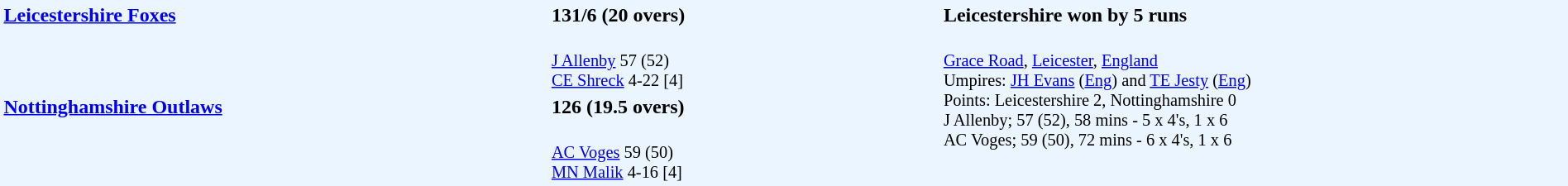<table style="width:100%; background:#ebf5ff;">
<tr>
<td style="width:35%; vertical-align:top;" rowspan="2"><strong><a href='#'>Leicestershire Foxes</a></strong></td>
<td style="width:25%;"><strong>131/6 (20 overs)</strong></td>
<td style="width:40%;"><strong>Leicestershire won by 5 runs</strong></td>
</tr>
<tr>
<td style="font-size: 85%;"><br><a href='#'>J Allenby</a> 57 (52)<br>
<a href='#'>CE Shreck</a> 4-22 [4]</td>
<td style="vertical-align:top; font-size:85%;" rowspan="3"><br><a href='#'>Grace Road</a>, <a href='#'>Leicester</a>, <a href='#'>England</a><br>
Umpires: <a href='#'>JH Evans</a> (<a href='#'>Eng</a>) and <a href='#'>TE Jesty</a> (<a href='#'>Eng</a>)<br>
Points: Leicestershire 2, Nottinghamshire 0<br>J Allenby; 57 (52), 58 mins - 5 x 4's, 1 x 6<br>
AC Voges; 59 (50), 72 mins - 6 x 4's, 1 x 6</td>
</tr>
<tr>
<td style="vertical-align:top;" rowspan="2"><strong><a href='#'>Nottinghamshire Outlaws</a></strong></td>
<td><strong>126 (19.5 overs)</strong></td>
</tr>
<tr>
<td style="font-size: 85%;"><br><a href='#'>AC Voges</a> 59 (50)<br>
<a href='#'>MN Malik</a> 4-16 [4]</td>
</tr>
</table>
